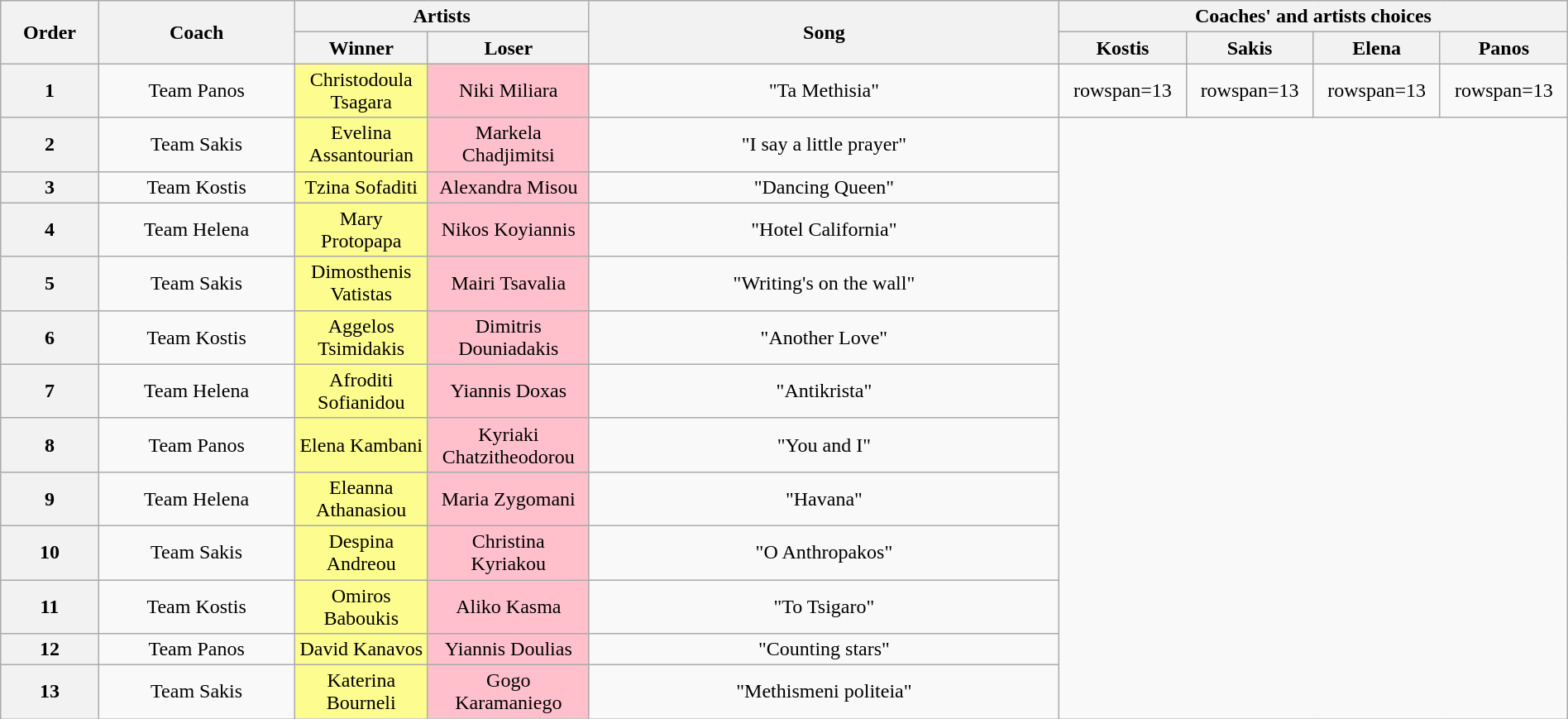<table class="wikitable" style="text-align:center; width:100%;">
<tr>
<th scope="col" style="width:05%;" rowspan="2">Order</th>
<th scope="col" style="width:10%;" rowspan="2">Coach</th>
<th scope="col" style="width:26%;" colspan="2">Artists</th>
<th scope="col" style="width:24%;" rowspan="2">Song</th>
<th scope="col" style="width:20%;" colspan="4">Coaches' and artists choices</th>
</tr>
<tr>
<th style="width:05%;">Winner</th>
<th style="width:05%;">Loser</th>
<th style="width:05%;">Kostis</th>
<th style="width:05%;">Sakis</th>
<th style="width:05%;">Elena</th>
<th style="width:05%;">Panos</th>
</tr>
<tr>
<th scope="col">1</th>
<td>Team Panos</td>
<td style="background:#fdfc8f;text-align:center;">Christodoula Tsagara</td>
<td style="background:pink;text-align:center;">Niki Miliara</td>
<td>"Ta Methisia"</td>
<td>rowspan=13 </td>
<td>rowspan=13 </td>
<td>rowspan=13 </td>
<td>rowspan=13 </td>
</tr>
<tr>
<th scope="col">2</th>
<td>Team Sakis</td>
<td style="background:#fdfc8f;text-align:center;">Evelina Assantourian</td>
<td style="background:pink;text-align:center;">Markela Chadjimitsi</td>
<td>"I say a little prayer"</td>
</tr>
<tr>
<th scope="col">3</th>
<td>Team Kostis</td>
<td style="background:#fdfc8f;text-align:center;">Tzina Sofaditi</td>
<td style="background:pink;text-align:center;">Alexandra Misou</td>
<td>"Dancing Queen"</td>
</tr>
<tr>
<th scope="col">4</th>
<td>Team Helena</td>
<td style="background:#fdfc8f;text-align:center;">Mary Protopapa</td>
<td style="background:pink;text-align:center;">Nikos Koyiannis</td>
<td>"Hotel California"</td>
</tr>
<tr>
<th scope="col">5</th>
<td>Team Sakis</td>
<td style="background:#fdfc8f;text-align:center;">Dimosthenis Vatistas</td>
<td style="background:pink;text-align:center;">Mairi Tsavalia</td>
<td>"Writing's on the wall"</td>
</tr>
<tr>
<th scope="col">6</th>
<td>Team Kostis</td>
<td style="background:#fdfc8f;text-align:center;">Aggelos Tsimidakis</td>
<td style="background:pink;text-align:center;">Dimitris Douniadakis</td>
<td>"Another Love"</td>
</tr>
<tr>
<th scope="col">7</th>
<td>Team Helena</td>
<td style="background:#fdfc8f;text-align:center;">Afroditi Sofianidou</td>
<td style="background:pink;text-align:center;">Yiannis Doxas</td>
<td>"Antikrista"</td>
</tr>
<tr>
<th scope="col">8</th>
<td>Team Panos</td>
<td style="background:#fdfc8f;text-align:center;">Elena Kambani</td>
<td style="background:pink;text-align:center;">Kyriaki Chatzitheodorou</td>
<td>"You and I"</td>
</tr>
<tr>
<th scope="col">9</th>
<td>Team Helena</td>
<td style="background:#fdfc8f;text-align:center;">Eleanna Athanasiou</td>
<td style="background:pink;text-align:center;">Maria Zygomani</td>
<td>"Havana"</td>
</tr>
<tr>
<th scope="col">10</th>
<td>Team Sakis</td>
<td style="background:#fdfc8f;text-align:center;">Despina Andreou</td>
<td style="background:pink;text-align:center;">Christina Kyriakou</td>
<td>"O Anthropakos"</td>
</tr>
<tr>
<th scope="col">11</th>
<td>Team Kostis</td>
<td style="background:#fdfc8f;text-align:center;">Omiros Baboukis</td>
<td style="background:pink;text-align:center;">Aliko Kasma</td>
<td>"To Tsigaro"</td>
</tr>
<tr>
<th scope="col">12</th>
<td>Team Panos</td>
<td style="background:#fdfc8f;text-align:center;">David Kanavos</td>
<td style="background:pink;text-align:center;">Yiannis Doulias</td>
<td>"Counting stars"</td>
</tr>
<tr>
<th scope="col">13</th>
<td>Team Sakis</td>
<td style="background:#fdfc8f;text-align:center;">Katerina Bourneli</td>
<td style="background:pink;text-align:center;">Gogo Karamaniego</td>
<td>"Methismeni politeia"</td>
</tr>
</table>
